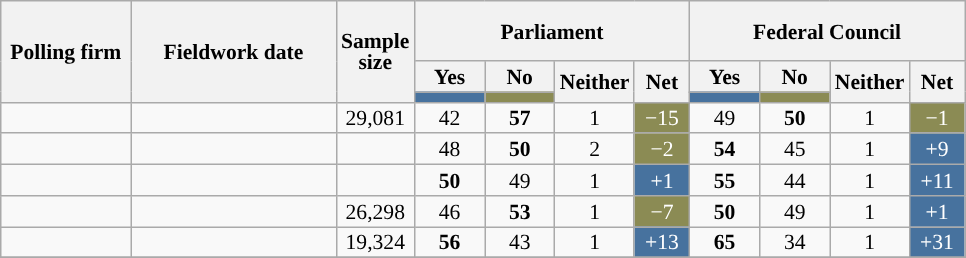<table class="wikitable" style="text-align:center;font-size:90%;line-height:14px;">
<tr style="height:40px;">
<th style="width:80px;" rowspan="3">Polling firm</th>
<th style="width:130px;" rowspan="3">Fieldwork date</th>
<th style="width:35px;" rowspan="3">Sample<br>size</th>
<th colspan="4">Parliament</th>
<th colspan="4">Federal Council</th>
</tr>
<tr>
<th style="width:40px;">Yes</th>
<th style="width:40px;">No</th>
<th style="width:30px;" rowspan="2">Neither</th>
<th style="width:30px;" rowspan="2">Net</th>
<th style="width:40px;">Yes</th>
<th style="width:40px;">No</th>
<th style="width:30px;" rowspan="2">Neither</th>
<th style="width:30px;" rowspan="2">Net</th>
</tr>
<tr>
<th style="background:#47729E;"></th>
<th style="background:#8B8B54;"></th>
<th style="background:#47729E;"></th>
<th style="background:#8B8B54;"></th>
</tr>
<tr>
<td></td>
<td></td>
<td>29,081</td>
<td>42</td>
<td style="background:#"><strong>57</strong></td>
<td>1</td>
<td style="background:#8B8B54;color:#FFFFFF;">−15</td>
<td>49</td>
<td style="background:#"><strong>50</strong></td>
<td>1</td>
<td style="background:#8B8B54;color:#FFFFFF;">−1</td>
</tr>
<tr>
<td></td>
<td></td>
<td></td>
<td>48</td>
<td style="background:#"><strong>50</strong></td>
<td>2</td>
<td style="background:#8B8B54;color:#FFFFFF;">−2</td>
<td style="background:#"><strong>54</strong></td>
<td>45</td>
<td>1</td>
<td style="background:#47729E;color:#FFFFFF;">+9</td>
</tr>
<tr>
<td></td>
<td></td>
<td></td>
<td style="background:#"><strong>50</strong></td>
<td>49</td>
<td>1</td>
<td style="background:#47729E;color:#FFFFFF;">+1</td>
<td style="background:#"><strong>55</strong></td>
<td>44</td>
<td>1</td>
<td style="background:#47729E;color:#FFFFFF;">+11</td>
</tr>
<tr>
<td></td>
<td></td>
<td>26,298</td>
<td>46</td>
<td style="background:#"><strong>53</strong></td>
<td>1</td>
<td style="background:#8B8B54;color:#FFFFFF;">−7</td>
<td style="background:#"><strong>50</strong></td>
<td>49</td>
<td>1</td>
<td style="background:#47729E;color:#FFFFFF;">+1</td>
</tr>
<tr>
<td></td>
<td></td>
<td>19,324</td>
<td style="background:#"><strong>56</strong></td>
<td>43</td>
<td>1</td>
<td style="background:#47729E;color:#FFFFFF;">+13</td>
<td style="background:#"><strong>65</strong></td>
<td>34</td>
<td>1</td>
<td style="background:#47729E;color:#FFFFFF;">+31</td>
</tr>
<tr>
</tr>
</table>
